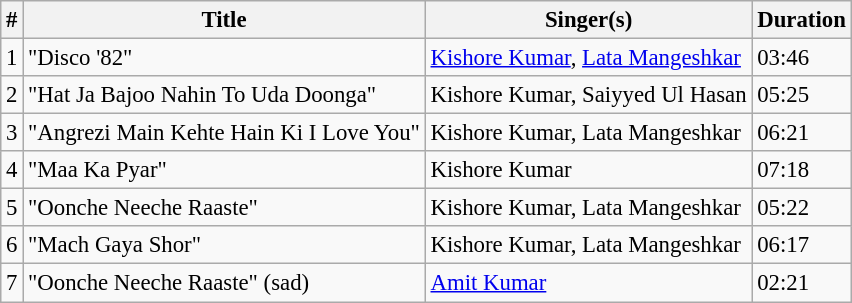<table class="wikitable" style="font-size:95%;">
<tr>
<th>#</th>
<th>Title</th>
<th>Singer(s)</th>
<th>Duration</th>
</tr>
<tr>
<td>1</td>
<td>"Disco '82"</td>
<td><a href='#'>Kishore Kumar</a>, <a href='#'>Lata Mangeshkar</a></td>
<td>03:46</td>
</tr>
<tr>
<td>2</td>
<td>"Hat Ja Bajoo Nahin To Uda Doonga"</td>
<td>Kishore Kumar, Saiyyed Ul Hasan</td>
<td>05:25</td>
</tr>
<tr>
<td>3</td>
<td>"Angrezi Main Kehte Hain Ki I Love You"</td>
<td>Kishore Kumar, Lata Mangeshkar</td>
<td>06:21</td>
</tr>
<tr>
<td>4</td>
<td>"Maa Ka Pyar"</td>
<td>Kishore Kumar</td>
<td>07:18</td>
</tr>
<tr>
<td>5</td>
<td>"Oonche Neeche Raaste"</td>
<td>Kishore Kumar, Lata Mangeshkar</td>
<td>05:22</td>
</tr>
<tr>
<td>6</td>
<td>"Mach Gaya Shor"</td>
<td>Kishore Kumar, Lata Mangeshkar</td>
<td>06:17</td>
</tr>
<tr>
<td>7</td>
<td>"Oonche Neeche Raaste" (sad)</td>
<td><a href='#'>Amit Kumar</a></td>
<td>02:21</td>
</tr>
</table>
